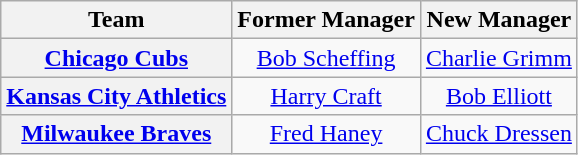<table class="wikitable plainrowheaders" style="text-align:center;">
<tr>
<th>Team</th>
<th>Former Manager</th>
<th>New Manager</th>
</tr>
<tr>
<th scope="row" style="text-align:center;"><a href='#'>Chicago Cubs</a></th>
<td><a href='#'>Bob Scheffing</a></td>
<td><a href='#'>Charlie Grimm</a></td>
</tr>
<tr>
<th scope="row" style="text-align:center;"><a href='#'>Kansas City Athletics</a></th>
<td><a href='#'>Harry Craft</a></td>
<td><a href='#'>Bob Elliott</a></td>
</tr>
<tr>
<th scope="row" style="text-align:center;"><a href='#'>Milwaukee Braves</a></th>
<td><a href='#'>Fred Haney</a></td>
<td><a href='#'>Chuck Dressen</a></td>
</tr>
</table>
